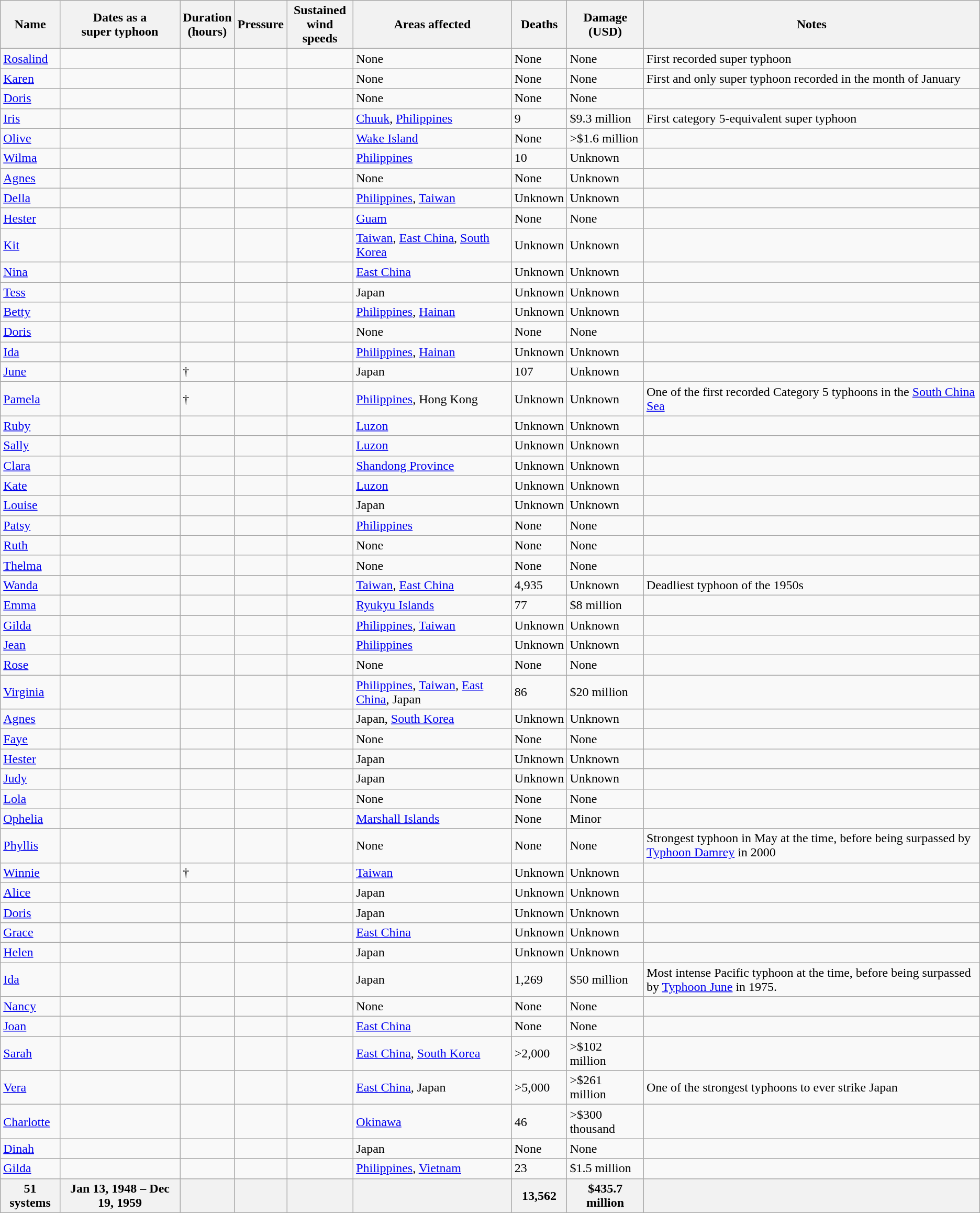<table class="wikitable sortable">
<tr>
<th>Name</th>
<th data-sort-type="isoDate">Dates as a<br>super typhoon</th>
<th>Duration<br>(hours)</th>
<th>Pressure</th>
<th>Sustained<br>wind speeds</th>
<th class="unsortable">Areas affected</th>
<th>Deaths</th>
<th>Damage<br>(USD)</th>
<th class="unsortable">Notes</th>
</tr>
<tr>
<td><a href='#'>Rosalind</a></td>
<td></td>
<td></td>
<td></td>
<td></td>
<td>None</td>
<td>None</td>
<td>None</td>
<td>First recorded super typhoon</td>
</tr>
<tr>
<td><a href='#'>Karen</a></td>
<td></td>
<td></td>
<td></td>
<td></td>
<td>None</td>
<td>None</td>
<td>None</td>
<td>First and only super typhoon recorded in the month of January</td>
</tr>
<tr>
<td><a href='#'>Doris</a></td>
<td></td>
<td></td>
<td></td>
<td></td>
<td>None</td>
<td>None</td>
<td>None</td>
<td></td>
</tr>
<tr>
<td><a href='#'>Iris</a></td>
<td></td>
<td></td>
<td></td>
<td></td>
<td><a href='#'>Chuuk</a>, <a href='#'>Philippines</a></td>
<td>9</td>
<td>$9.3 million</td>
<td>First category 5-equivalent super typhoon</td>
</tr>
<tr>
<td><a href='#'>Olive</a></td>
<td></td>
<td></td>
<td></td>
<td></td>
<td><a href='#'>Wake Island</a></td>
<td>None</td>
<td>>$1.6 million</td>
<td></td>
</tr>
<tr>
<td><a href='#'>Wilma</a></td>
<td></td>
<td></td>
<td></td>
<td></td>
<td><a href='#'>Philippines</a></td>
<td>10</td>
<td>Unknown</td>
<td></td>
</tr>
<tr>
<td><a href='#'>Agnes</a></td>
<td></td>
<td></td>
<td></td>
<td></td>
<td>None</td>
<td>None</td>
<td>Unknown</td>
<td></td>
</tr>
<tr>
<td><a href='#'>Della</a></td>
<td></td>
<td></td>
<td></td>
<td></td>
<td><a href='#'>Philippines</a>, <a href='#'>Taiwan</a></td>
<td>Unknown</td>
<td>Unknown</td>
<td></td>
</tr>
<tr>
<td><a href='#'>Hester</a></td>
<td></td>
<td></td>
<td></td>
<td></td>
<td><a href='#'>Guam</a></td>
<td>None</td>
<td>None</td>
<td></td>
</tr>
<tr>
<td><a href='#'>Kit</a></td>
<td></td>
<td></td>
<td></td>
<td></td>
<td><a href='#'>Taiwan</a>, <a href='#'>East China</a>, <a href='#'>South Korea</a></td>
<td>Unknown</td>
<td>Unknown</td>
<td></td>
</tr>
<tr>
<td><a href='#'>Nina</a></td>
<td></td>
<td></td>
<td></td>
<td></td>
<td><a href='#'>East China</a></td>
<td>Unknown</td>
<td>Unknown</td>
<td></td>
</tr>
<tr>
<td><a href='#'>Tess</a></td>
<td></td>
<td></td>
<td></td>
<td></td>
<td>Japan</td>
<td>Unknown</td>
<td>Unknown</td>
<td></td>
</tr>
<tr>
<td><a href='#'>Betty</a></td>
<td></td>
<td></td>
<td></td>
<td></td>
<td><a href='#'>Philippines</a>, <a href='#'>Hainan</a></td>
<td>Unknown</td>
<td>Unknown</td>
<td></td>
</tr>
<tr>
<td><a href='#'>Doris</a></td>
<td></td>
<td></td>
<td></td>
<td></td>
<td>None</td>
<td>None</td>
<td>None</td>
<td></td>
</tr>
<tr>
<td><a href='#'>Ida</a></td>
<td></td>
<td></td>
<td></td>
<td></td>
<td><a href='#'>Philippines</a>, <a href='#'>Hainan</a></td>
<td>Unknown</td>
<td>Unknown</td>
<td></td>
</tr>
<tr>
<td><a href='#'>June</a></td>
<td></td>
<td>†</td>
<td></td>
<td></td>
<td>Japan</td>
<td>107</td>
<td>Unknown</td>
<td></td>
</tr>
<tr>
<td><a href='#'>Pamela</a></td>
<td></td>
<td>†</td>
<td></td>
<td></td>
<td><a href='#'>Philippines</a>, Hong Kong</td>
<td>Unknown</td>
<td>Unknown</td>
<td>One of the first recorded Category 5 typhoons in the <a href='#'>South China Sea</a></td>
</tr>
<tr>
<td><a href='#'>Ruby</a></td>
<td></td>
<td></td>
<td></td>
<td></td>
<td><a href='#'>Luzon</a></td>
<td>Unknown</td>
<td>Unknown</td>
<td></td>
</tr>
<tr>
<td><a href='#'>Sally</a></td>
<td></td>
<td></td>
<td></td>
<td></td>
<td><a href='#'>Luzon</a></td>
<td>Unknown</td>
<td>Unknown</td>
<td></td>
</tr>
<tr>
<td><a href='#'>Clara</a></td>
<td></td>
<td></td>
<td></td>
<td></td>
<td><a href='#'>Shandong Province</a></td>
<td>Unknown</td>
<td>Unknown</td>
<td></td>
</tr>
<tr>
<td><a href='#'>Kate</a></td>
<td></td>
<td></td>
<td></td>
<td></td>
<td><a href='#'>Luzon</a></td>
<td>Unknown</td>
<td>Unknown</td>
<td></td>
</tr>
<tr>
<td><a href='#'>Louise</a></td>
<td></td>
<td></td>
<td></td>
<td></td>
<td>Japan</td>
<td>Unknown</td>
<td>Unknown</td>
<td></td>
</tr>
<tr>
<td><a href='#'>Patsy</a></td>
<td></td>
<td></td>
<td></td>
<td></td>
<td><a href='#'>Philippines</a></td>
<td>None</td>
<td>None</td>
<td></td>
</tr>
<tr>
<td><a href='#'>Ruth</a></td>
<td></td>
<td></td>
<td></td>
<td></td>
<td>None</td>
<td>None</td>
<td>None</td>
<td></td>
</tr>
<tr>
<td><a href='#'>Thelma</a></td>
<td></td>
<td></td>
<td></td>
<td></td>
<td>None</td>
<td>None</td>
<td>None</td>
<td></td>
</tr>
<tr>
<td><a href='#'>Wanda</a></td>
<td></td>
<td></td>
<td></td>
<td></td>
<td><a href='#'>Taiwan</a>, <a href='#'>East China</a></td>
<td>4,935</td>
<td>Unknown</td>
<td>Deadliest typhoon of the 1950s</td>
</tr>
<tr>
<td><a href='#'>Emma</a></td>
<td></td>
<td></td>
<td></td>
<td></td>
<td><a href='#'>Ryukyu Islands</a></td>
<td>77</td>
<td>$8 million</td>
<td></td>
</tr>
<tr>
<td><a href='#'>Gilda</a></td>
<td></td>
<td></td>
<td></td>
<td></td>
<td><a href='#'>Philippines</a>, <a href='#'>Taiwan</a></td>
<td>Unknown</td>
<td>Unknown</td>
<td></td>
</tr>
<tr>
<td><a href='#'>Jean</a></td>
<td></td>
<td></td>
<td></td>
<td></td>
<td><a href='#'>Philippines</a></td>
<td>Unknown</td>
<td>Unknown</td>
<td></td>
</tr>
<tr>
<td><a href='#'>Rose</a></td>
<td></td>
<td></td>
<td></td>
<td></td>
<td>None</td>
<td>None</td>
<td>None</td>
<td></td>
</tr>
<tr>
<td><a href='#'>Virginia</a></td>
<td></td>
<td></td>
<td></td>
<td></td>
<td><a href='#'>Philippines</a>, <a href='#'>Taiwan</a>, <a href='#'>East China</a>, Japan</td>
<td>86</td>
<td>$20 million</td>
<td></td>
</tr>
<tr>
<td><a href='#'>Agnes</a></td>
<td></td>
<td></td>
<td></td>
<td></td>
<td>Japan, <a href='#'>South Korea</a></td>
<td>Unknown</td>
<td>Unknown</td>
<td></td>
</tr>
<tr>
<td><a href='#'>Faye</a></td>
<td></td>
<td></td>
<td></td>
<td></td>
<td>None</td>
<td>None</td>
<td>None</td>
<td></td>
</tr>
<tr>
<td><a href='#'>Hester</a></td>
<td></td>
<td></td>
<td></td>
<td></td>
<td>Japan</td>
<td>Unknown</td>
<td>Unknown</td>
<td></td>
</tr>
<tr>
<td><a href='#'>Judy</a></td>
<td></td>
<td></td>
<td></td>
<td></td>
<td>Japan</td>
<td>Unknown</td>
<td>Unknown</td>
<td></td>
</tr>
<tr>
<td><a href='#'>Lola</a></td>
<td></td>
<td></td>
<td></td>
<td></td>
<td>None</td>
<td>None</td>
<td>None</td>
<td></td>
</tr>
<tr>
<td><a href='#'>Ophelia</a></td>
<td></td>
<td></td>
<td></td>
<td></td>
<td><a href='#'>Marshall Islands</a></td>
<td>None</td>
<td>Minor</td>
<td></td>
</tr>
<tr>
<td><a href='#'>Phyllis</a></td>
<td></td>
<td></td>
<td></td>
<td></td>
<td>None</td>
<td>None</td>
<td>None</td>
<td>Strongest typhoon in May at the time, before being surpassed by <a href='#'>Typhoon Damrey</a> in 2000</td>
</tr>
<tr>
<td><a href='#'>Winnie</a></td>
<td></td>
<td>†</td>
<td></td>
<td></td>
<td><a href='#'>Taiwan</a></td>
<td>Unknown</td>
<td>Unknown</td>
<td></td>
</tr>
<tr>
<td><a href='#'>Alice</a></td>
<td></td>
<td></td>
<td></td>
<td></td>
<td>Japan</td>
<td>Unknown</td>
<td>Unknown</td>
<td></td>
</tr>
<tr>
<td><a href='#'>Doris</a></td>
<td></td>
<td></td>
<td></td>
<td></td>
<td>Japan</td>
<td>Unknown</td>
<td>Unknown</td>
<td></td>
</tr>
<tr>
<td><a href='#'>Grace</a></td>
<td></td>
<td></td>
<td></td>
<td></td>
<td><a href='#'>East China</a></td>
<td>Unknown</td>
<td>Unknown</td>
<td></td>
</tr>
<tr>
<td><a href='#'>Helen</a></td>
<td></td>
<td></td>
<td></td>
<td></td>
<td>Japan</td>
<td>Unknown</td>
<td>Unknown</td>
<td></td>
</tr>
<tr>
<td><a href='#'>Ida</a></td>
<td></td>
<td></td>
<td></td>
<td></td>
<td>Japan</td>
<td>1,269</td>
<td>$50 million</td>
<td>Most intense Pacific typhoon at the time, before being surpassed by <a href='#'>Typhoon June</a> in 1975.</td>
</tr>
<tr>
<td><a href='#'>Nancy</a></td>
<td></td>
<td></td>
<td></td>
<td></td>
<td>None</td>
<td>None</td>
<td>None</td>
<td></td>
</tr>
<tr>
<td><a href='#'>Joan</a></td>
<td></td>
<td></td>
<td></td>
<td></td>
<td><a href='#'>East China</a></td>
<td>None</td>
<td>None</td>
<td></td>
</tr>
<tr>
<td><a href='#'>Sarah</a></td>
<td></td>
<td></td>
<td></td>
<td></td>
<td><a href='#'>East China</a>, <a href='#'>South Korea</a></td>
<td>>2,000</td>
<td>>$102 million</td>
<td></td>
</tr>
<tr>
<td><a href='#'>Vera</a></td>
<td></td>
<td></td>
<td></td>
<td></td>
<td><a href='#'>East China</a>, Japan</td>
<td>>5,000</td>
<td>>$261 million</td>
<td>One of the strongest typhoons to ever strike Japan</td>
</tr>
<tr>
<td><a href='#'>Charlotte</a></td>
<td></td>
<td></td>
<td></td>
<td></td>
<td><a href='#'>Okinawa</a></td>
<td>46</td>
<td>>$300 thousand</td>
<td></td>
</tr>
<tr>
<td><a href='#'>Dinah</a></td>
<td></td>
<td></td>
<td></td>
<td></td>
<td>Japan</td>
<td>None</td>
<td>None</td>
<td></td>
</tr>
<tr>
<td><a href='#'>Gilda</a></td>
<td></td>
<td></td>
<td></td>
<td></td>
<td><a href='#'>Philippines</a>, <a href='#'>Vietnam</a></td>
<td>23</td>
<td>$1.5 million</td>
<td></td>
</tr>
<tr>
<th>51 systems</th>
<th>Jan 13, 1948 – Dec 19, 1959</th>
<th></th>
<th></th>
<th></th>
<th></th>
<th>13,562</th>
<th>$435.7 million</th>
<th></th>
</tr>
</table>
